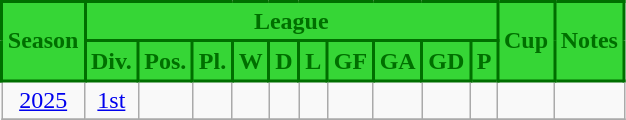<table class="wikitable">
<tr style="background:#d92121;">
<th rowspan="2" ! style="background:#36d636; color:#006f00; border:2px solid #006f00;" scope="col">Season</th>
<th colspan="10"! style="background:#36d636; color:#006f00; border:2px solid #006f00;" scope="col">League</th>
<th rowspan="2" ! style="background:#36d636; color:#006f00; border:2px solid #006f00;" scope="col">Cup</th>
<th rowspan="2" ! style="background:#36d636; color:#006f00; border:2px solid #006f00;" scope="col">Notes</th>
</tr>
<tr>
<th style="background:#36d636; color:#006f00; border:2px solid #006f00;" scope="col">Div.</th>
<th style="background:#36d636; color:#006f00; border:2px solid #006f00;" scope="col">Pos.</th>
<th style="background:#36d636; color:#006f00; border:2px solid #006f00;" scope="col">Pl.</th>
<th style="background:#36d636; color:#006f00; border:2px solid #006f00;" scope="col">W</th>
<th style="background:#36d636; color:#006f00; border:2px solid #006f00;" scope="col">D</th>
<th style="background:#36d636; color:#006f00; border:2px solid #006f00;" scope="col">L</th>
<th style="background:#36d636; color:#006f00; border:2px solid #006f00;" scope="col">GF</th>
<th style="background:#36d636; color:#006f00; border:2px solid #006f00;" scope="col">GA</th>
<th style="background:#36d636; color:#006f00; border:2px solid #006f00;" scope="col">GD</th>
<th style="background:#36d636; color:#006f00; border:2px solid #006f00;" scope="col">P</th>
</tr>
<tr>
<td align=center><a href='#'>2025</a></td>
<td align=center><a href='#'>1st</a></td>
<td align=center></td>
<td align=center></td>
<td align=center></td>
<td align=center></td>
<td align=center></td>
<td align=center></td>
<td align=center></td>
<td align=center></td>
<td align=center></td>
<td align=center></td>
<td align=center></td>
</tr>
<tr>
</tr>
</table>
